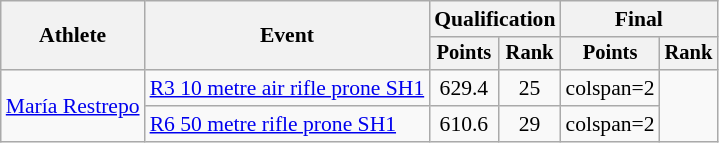<table class="wikitable" style="font-size:90%">
<tr>
<th rowspan="2">Athlete</th>
<th rowspan="2">Event</th>
<th colspan="2">Qualification</th>
<th colspan="2">Final</th>
</tr>
<tr style="font-size:95%">
<th>Points</th>
<th>Rank</th>
<th>Points</th>
<th>Rank</th>
</tr>
<tr style="text-align:center">
<td style="text-align:left" rowspan=2><a href='#'>María Restrepo</a></td>
<td style="text-align:left"><a href='#'>R3 10 metre air rifle prone SH1</a></td>
<td>629.4</td>
<td>25</td>
<td>colspan=2 </td>
</tr>
<tr style="text-align:center">
<td style="text-align:left"><a href='#'>R6 50 metre rifle prone SH1</a></td>
<td>610.6</td>
<td>29</td>
<td>colspan=2 </td>
</tr>
</table>
